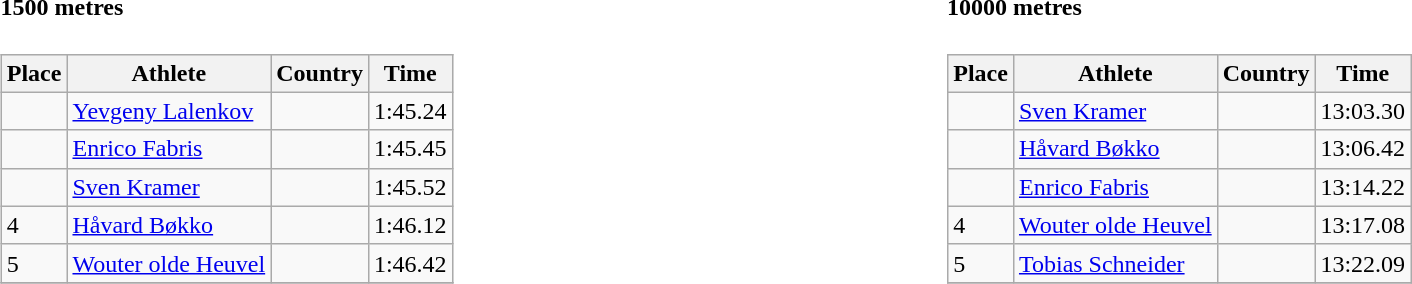<table width=100%>
<tr>
<td width=50% align=left valign=top><br><h4>1500 metres</h4><table class="wikitable" border="1">
<tr>
<th>Place</th>
<th>Athlete</th>
<th>Country</th>
<th>Time</th>
</tr>
<tr>
<td></td>
<td><a href='#'>Yevgeny Lalenkov</a></td>
<td></td>
<td>1:45.24</td>
</tr>
<tr>
<td></td>
<td><a href='#'>Enrico Fabris</a></td>
<td></td>
<td>1:45.45</td>
</tr>
<tr>
<td></td>
<td><a href='#'>Sven Kramer</a></td>
<td></td>
<td>1:45.52</td>
</tr>
<tr>
<td>4</td>
<td><a href='#'>Håvard Bøkko</a></td>
<td></td>
<td>1:46.12</td>
</tr>
<tr>
<td>5</td>
<td><a href='#'>Wouter olde Heuvel</a></td>
<td></td>
<td>1:46.42</td>
</tr>
<tr>
</tr>
</table>
</td>
<td width=50% align=left valign=top><br><h4>10000 metres</h4><table class="wikitable" border="1">
<tr>
<th>Place</th>
<th>Athlete</th>
<th>Country</th>
<th>Time</th>
</tr>
<tr>
<td></td>
<td><a href='#'>Sven Kramer</a></td>
<td></td>
<td>13:03.30</td>
</tr>
<tr>
<td></td>
<td><a href='#'>Håvard Bøkko</a></td>
<td></td>
<td>13:06.42</td>
</tr>
<tr>
<td></td>
<td><a href='#'>Enrico Fabris</a></td>
<td></td>
<td>13:14.22</td>
</tr>
<tr>
<td>4</td>
<td><a href='#'>Wouter olde Heuvel</a></td>
<td></td>
<td>13:17.08</td>
</tr>
<tr>
<td>5</td>
<td><a href='#'>Tobias Schneider</a></td>
<td></td>
<td>13:22.09</td>
</tr>
<tr>
</tr>
</table>
</td>
</tr>
</table>
